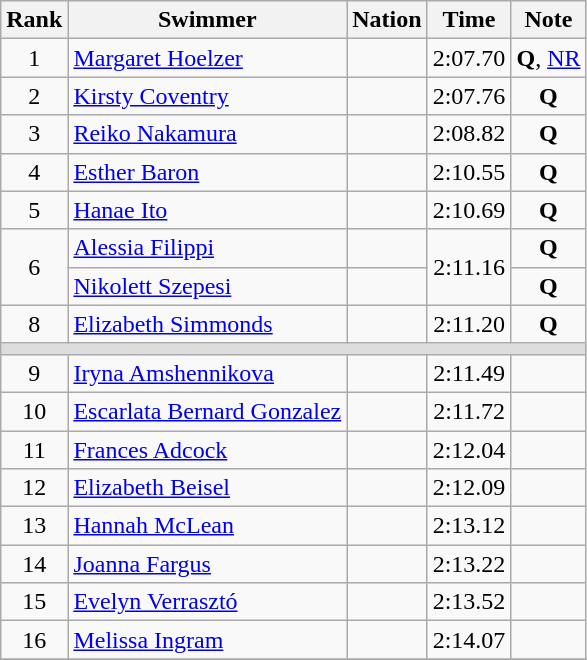<table class="wikitable" style="text-align:center">
<tr>
<th>Rank</th>
<th>Swimmer</th>
<th>Nation</th>
<th>Time</th>
<th>Note</th>
</tr>
<tr>
<td>1</td>
<td align=left><a href='#'>Margaret Hoelzer</a></td>
<td align=left></td>
<td>2:07.70</td>
<td><strong>Q</strong>, <a href='#'>NR</a></td>
</tr>
<tr>
<td>2</td>
<td align=left><a href='#'>Kirsty Coventry</a></td>
<td align=left></td>
<td>2:07.76</td>
<td><strong>Q</strong></td>
</tr>
<tr>
<td>3</td>
<td align=left><a href='#'>Reiko Nakamura</a></td>
<td align=left></td>
<td>2:08.82</td>
<td><strong>Q</strong></td>
</tr>
<tr>
<td>4</td>
<td align=left><a href='#'>Esther Baron</a></td>
<td align=left></td>
<td>2:10.55</td>
<td><strong>Q</strong></td>
</tr>
<tr>
<td>5</td>
<td align=left><a href='#'>Hanae Ito</a></td>
<td align=left></td>
<td>2:10.69</td>
<td><strong>Q</strong></td>
</tr>
<tr>
<td rowspan=2>6</td>
<td align=left><a href='#'>Alessia Filippi</a></td>
<td align=left></td>
<td rowspan=2>2:11.16</td>
<td><strong>Q</strong></td>
</tr>
<tr>
<td align=left><a href='#'>Nikolett Szepesi</a></td>
<td align=left></td>
<td><strong>Q</strong></td>
</tr>
<tr>
<td>8</td>
<td align=left><a href='#'>Elizabeth Simmonds</a></td>
<td align=left></td>
<td>2:11.20</td>
<td><strong>Q</strong></td>
</tr>
<tr bgcolor=#DDDDDD>
<td colspan=5></td>
</tr>
<tr>
<td>9</td>
<td align=left><a href='#'>Iryna Amshennikova</a></td>
<td align=left></td>
<td>2:11.49</td>
<td></td>
</tr>
<tr>
<td>10</td>
<td align=left><a href='#'>Escarlata Bernard Gonzalez</a></td>
<td align=left></td>
<td>2:11.72</td>
<td></td>
</tr>
<tr>
<td>11</td>
<td align=left><a href='#'>Frances Adcock</a></td>
<td align=left></td>
<td>2:12.04</td>
<td></td>
</tr>
<tr>
<td>12</td>
<td align=left><a href='#'>Elizabeth Beisel</a></td>
<td align=left></td>
<td>2:12.09</td>
<td></td>
</tr>
<tr>
<td>13</td>
<td align=left><a href='#'>Hannah McLean</a></td>
<td align=left></td>
<td>2:13.12</td>
<td></td>
</tr>
<tr>
<td>14</td>
<td align=left><a href='#'>Joanna Fargus</a></td>
<td align=left></td>
<td>2:13.22</td>
<td></td>
</tr>
<tr>
<td>15</td>
<td align=left><a href='#'>Evelyn Verrasztó</a></td>
<td align=left></td>
<td>2:13.52</td>
<td></td>
</tr>
<tr>
<td>16</td>
<td align=left><a href='#'>Melissa Ingram</a></td>
<td align=left></td>
<td>2:14.07</td>
<td></td>
</tr>
<tr>
</tr>
</table>
